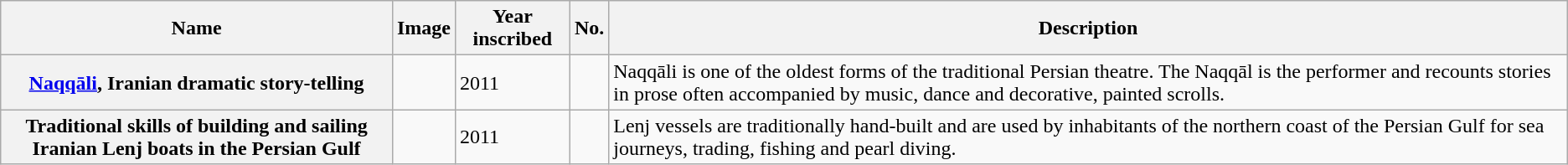<table class="wikitable sortable plainrowheaders">
<tr>
<th style="width:25%">Name</th>
<th class="unsortable">Image</th>
<th>Year inscribed</th>
<th>No.</th>
<th class="unsortable">Description</th>
</tr>
<tr>
<th scope="row"><a href='#'>Naqqāli</a>, Iranian dramatic story-telling</th>
<td></td>
<td>2011</td>
<td></td>
<td>Naqqāli is one of the oldest forms of the traditional Persian theatre. The Naqqāl is the performer and recounts stories in prose often accompanied by music, dance and decorative, painted scrolls.</td>
</tr>
<tr>
<th scope="row">Traditional skills of building and sailing Iranian Lenj boats in the Persian Gulf</th>
<td></td>
<td>2011</td>
<td></td>
<td>Lenj vessels are traditionally hand-built and are used by inhabitants of the northern coast of the Persian Gulf for sea journeys, trading, fishing and pearl diving.</td>
</tr>
</table>
